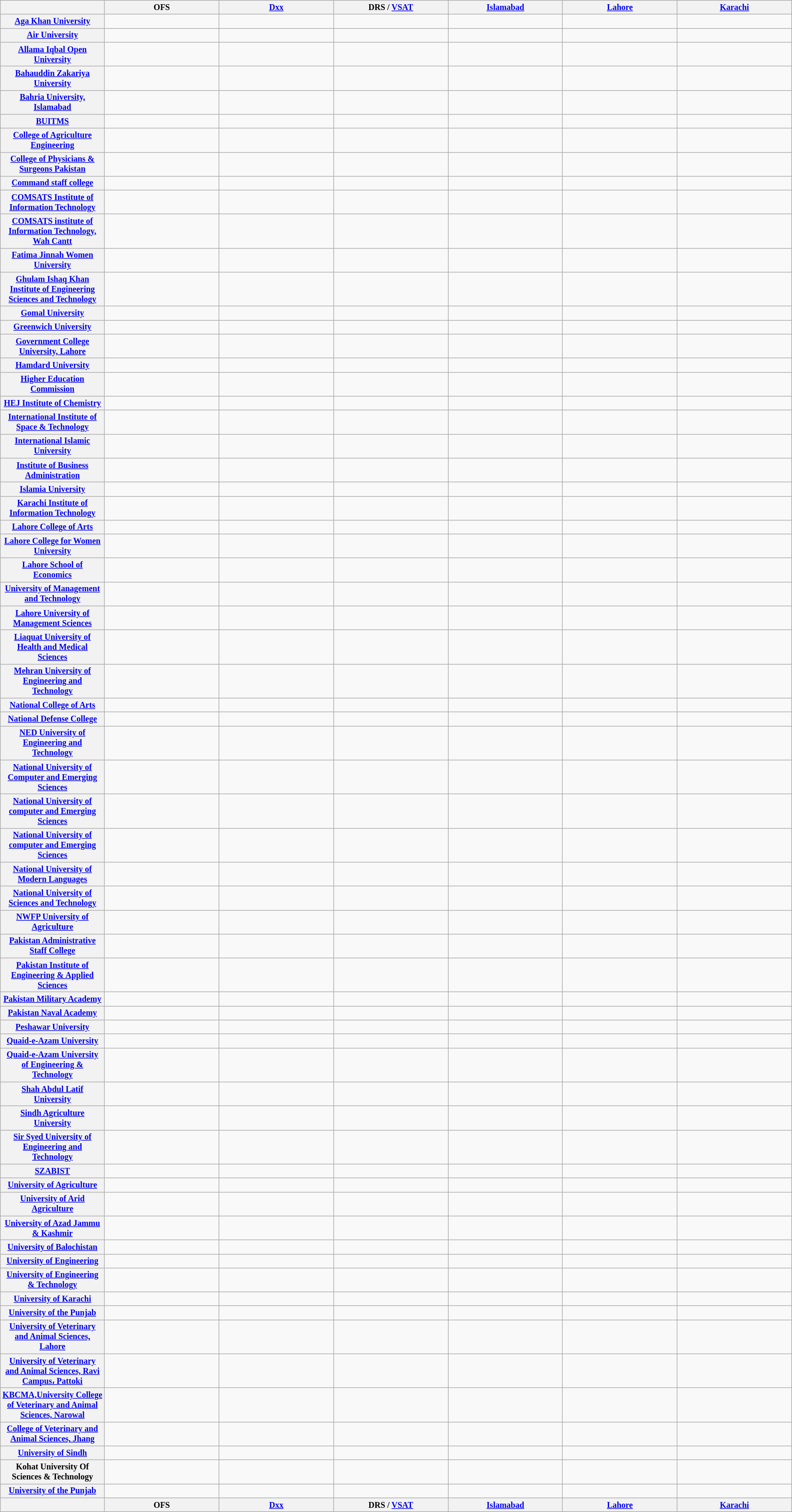<table class="wikitable" style="font-size: smaller; width: 100%; text-align: center; table-layout: fixed;">
<tr>
<th style="width:12em"></th>
<th>OFS</th>
<th><a href='#'>Dxx</a></th>
<th>DRS / <a href='#'>VSAT</a></th>
<th><a href='#'>Islamabad</a></th>
<th><a href='#'>Lahore</a></th>
<th><a href='#'>Karachi</a></th>
</tr>
<tr>
<th><a href='#'>Aga Khan University</a></th>
<td></td>
<td></td>
<td></td>
<td></td>
<td></td>
<td></td>
</tr>
<tr>
<th><a href='#'>Air University</a></th>
<td></td>
<td></td>
<td></td>
<td></td>
<td></td>
<td></td>
</tr>
<tr>
<th><a href='#'>Allama Iqbal Open University</a></th>
<td></td>
<td></td>
<td></td>
<td></td>
<td></td>
<td></td>
</tr>
<tr>
<th><a href='#'>Bahauddin Zakariya University</a></th>
<td></td>
<td></td>
<td></td>
<td></td>
<td></td>
<td></td>
</tr>
<tr>
<th><a href='#'>Bahria University, Islamabad</a></th>
<td></td>
<td></td>
<td></td>
<td></td>
<td></td>
<td></td>
</tr>
<tr>
<th><a href='#'>BUITMS</a></th>
<td></td>
<td></td>
<td></td>
<td></td>
<td></td>
<td></td>
</tr>
<tr>
<th><a href='#'>College of Agriculture Engineering</a></th>
<td></td>
<td></td>
<td></td>
<td></td>
<td></td>
<td></td>
</tr>
<tr>
<th><a href='#'>College of Physicians & Surgeons Pakistan</a></th>
<td></td>
<td></td>
<td></td>
<td></td>
<td></td>
<td></td>
</tr>
<tr>
<th><a href='#'>Command staff college</a></th>
<td></td>
<td></td>
<td></td>
<td></td>
<td></td>
<td></td>
</tr>
<tr>
<th><a href='#'>COMSATS Institute of Information Technology</a></th>
<td></td>
<td></td>
<td></td>
<td></td>
<td></td>
<td></td>
</tr>
<tr>
<th><a href='#'>COMSATS institute of Information Technology, Wah Cantt</a></th>
<td></td>
<td></td>
<td></td>
<td></td>
<td></td>
<td></td>
</tr>
<tr>
<th><a href='#'>Fatima Jinnah Women University</a></th>
<td></td>
<td></td>
<td></td>
<td></td>
<td></td>
<td></td>
</tr>
<tr>
<th><a href='#'>Ghulam Ishaq Khan Institute of Engineering Sciences and Technology</a></th>
<td></td>
<td></td>
<td></td>
<td></td>
<td></td>
<td></td>
</tr>
<tr>
<th><a href='#'>Gomal University</a></th>
<td></td>
<td></td>
<td></td>
<td></td>
<td></td>
<td></td>
</tr>
<tr>
<th><a href='#'>Greenwich University</a></th>
<td></td>
<td></td>
<td></td>
<td></td>
<td></td>
<td></td>
</tr>
<tr>
<th><a href='#'>Government College University, Lahore</a></th>
<td></td>
<td></td>
<td></td>
<td></td>
<td></td>
<td></td>
</tr>
<tr>
<th><a href='#'>Hamdard University</a></th>
<td></td>
<td></td>
<td></td>
<td></td>
<td></td>
<td></td>
</tr>
<tr>
<th><a href='#'>Higher Education Commission</a></th>
<td></td>
<td></td>
<td></td>
<td></td>
<td></td>
<td></td>
</tr>
<tr>
<th><a href='#'>HEJ Institute of Chemistry</a></th>
<td></td>
<td></td>
<td></td>
<td></td>
<td></td>
<td></td>
</tr>
<tr>
<th><a href='#'>International Institute of Space & Technology</a></th>
<td></td>
<td></td>
<td></td>
<td></td>
<td></td>
<td></td>
</tr>
<tr>
<th><a href='#'>International Islamic University</a></th>
<td></td>
<td></td>
<td></td>
<td></td>
<td></td>
<td></td>
</tr>
<tr>
<th><a href='#'>Institute of Business Administration</a></th>
<td></td>
<td></td>
<td></td>
<td></td>
<td></td>
<td></td>
</tr>
<tr>
<th><a href='#'>Islamia University</a></th>
<td></td>
<td></td>
<td></td>
<td></td>
<td></td>
<td></td>
</tr>
<tr>
<th><a href='#'>Karachi Institute of Information Technology</a></th>
<td></td>
<td></td>
<td></td>
<td></td>
<td></td>
<td></td>
</tr>
<tr>
<th><a href='#'>Lahore College of Arts</a></th>
<td></td>
<td></td>
<td></td>
<td></td>
<td></td>
<td></td>
</tr>
<tr>
<th><a href='#'>Lahore College for Women University</a></th>
<td></td>
<td></td>
<td></td>
<td></td>
<td></td>
<td></td>
</tr>
<tr>
<th><a href='#'>Lahore School of Economics</a></th>
<td></td>
<td></td>
<td></td>
<td></td>
<td></td>
<td></td>
</tr>
<tr>
<th><a href='#'>University of Management and Technology</a></th>
<td></td>
<td></td>
<td></td>
<td></td>
<td></td>
<td></td>
</tr>
<tr>
<th><a href='#'>Lahore University of Management Sciences</a></th>
<td></td>
<td></td>
<td></td>
<td></td>
<td></td>
<td></td>
</tr>
<tr>
<th><a href='#'>Liaquat University of Health and Medical Sciences</a></th>
<td></td>
<td></td>
<td></td>
<td></td>
<td></td>
<td></td>
</tr>
<tr>
<th><a href='#'>Mehran University of Engineering and Technology</a></th>
<td></td>
<td></td>
<td></td>
<td></td>
<td></td>
<td></td>
</tr>
<tr>
<th><a href='#'>National College of Arts</a></th>
<td></td>
<td></td>
<td></td>
<td></td>
<td></td>
<td></td>
</tr>
<tr>
<th><a href='#'>National Defense College</a></th>
<td></td>
<td></td>
<td></td>
<td></td>
<td></td>
<td></td>
</tr>
<tr>
<th><a href='#'>NED University of Engineering and Technology</a></th>
<td></td>
<td></td>
<td></td>
<td></td>
<td></td>
<td></td>
</tr>
<tr>
<th><a href='#'>National University of Computer and Emerging Sciences</a></th>
<td></td>
<td></td>
<td></td>
<td></td>
<td></td>
<td></td>
</tr>
<tr>
<th><a href='#'>National University of computer and Emerging Sciences</a></th>
<td></td>
<td></td>
<td></td>
<td></td>
<td></td>
<td></td>
</tr>
<tr>
<th><a href='#'>National University of computer and Emerging Sciences</a></th>
<td></td>
<td></td>
<td></td>
<td></td>
<td></td>
<td></td>
</tr>
<tr>
<th><a href='#'>National University of Modern Languages</a></th>
<td></td>
<td></td>
<td></td>
<td></td>
<td></td>
<td></td>
</tr>
<tr>
<th><a href='#'>National University of Sciences and Technology</a></th>
<td></td>
<td></td>
<td></td>
<td></td>
<td></td>
<td></td>
</tr>
<tr>
<th><a href='#'>NWFP University of Agriculture</a></th>
<td></td>
<td></td>
<td></td>
<td></td>
<td></td>
<td></td>
</tr>
<tr>
<th><a href='#'>Pakistan Administrative Staff College</a></th>
<td></td>
<td></td>
<td></td>
<td></td>
<td></td>
<td></td>
</tr>
<tr>
<th><a href='#'>Pakistan Institute of Engineering & Applied Sciences</a></th>
<td></td>
<td></td>
<td></td>
<td></td>
<td></td>
<td></td>
</tr>
<tr>
<th><a href='#'>Pakistan Military Academy</a></th>
<td></td>
<td></td>
<td></td>
<td></td>
<td></td>
<td></td>
</tr>
<tr>
<th><a href='#'>Pakistan Naval Academy</a></th>
<td></td>
<td></td>
<td></td>
<td></td>
<td></td>
<td></td>
</tr>
<tr>
<th><a href='#'>Peshawar University</a></th>
<td></td>
<td></td>
<td></td>
<td></td>
<td></td>
<td></td>
</tr>
<tr>
<th><a href='#'>Quaid-e-Azam University</a></th>
<td></td>
<td></td>
<td></td>
<td></td>
<td></td>
<td></td>
</tr>
<tr>
<th><a href='#'>Quaid-e-Azam University of Engineering & Technology</a></th>
<td></td>
<td></td>
<td></td>
<td></td>
<td></td>
<td></td>
</tr>
<tr>
<th><a href='#'>Shah Abdul Latif University</a></th>
<td></td>
<td></td>
<td></td>
<td></td>
<td></td>
<td></td>
</tr>
<tr>
<th><a href='#'>Sindh Agriculture University</a></th>
<td></td>
<td></td>
<td></td>
<td></td>
<td></td>
<td></td>
</tr>
<tr>
<th><a href='#'>Sir Syed University of Engineering and Technology</a></th>
<td></td>
<td></td>
<td></td>
<td></td>
<td></td>
<td></td>
</tr>
<tr>
<th><a href='#'>SZABIST</a></th>
<td></td>
<td></td>
<td></td>
<td></td>
<td></td>
<td></td>
</tr>
<tr>
<th><a href='#'>University of Agriculture</a></th>
<td></td>
<td></td>
<td></td>
<td></td>
<td></td>
<td></td>
</tr>
<tr>
<th><a href='#'>University of Arid Agriculture</a></th>
<td></td>
<td></td>
<td></td>
<td></td>
<td></td>
<td></td>
</tr>
<tr>
<th><a href='#'>University of Azad Jammu & Kashmir</a></th>
<td></td>
<td></td>
<td></td>
<td></td>
<td></td>
<td></td>
</tr>
<tr>
<th><a href='#'>University of Balochistan</a></th>
<td></td>
<td></td>
<td></td>
<td></td>
<td></td>
<td></td>
</tr>
<tr>
<th><a href='#'>University of Engineering</a></th>
<td></td>
<td></td>
<td></td>
<td></td>
<td></td>
<td></td>
</tr>
<tr>
<th><a href='#'>University of Engineering & Technology</a></th>
<td></td>
<td></td>
<td></td>
<td></td>
<td></td>
<td></td>
</tr>
<tr>
<th><a href='#'>University of Karachi</a></th>
<td></td>
<td></td>
<td></td>
<td></td>
<td></td>
<td></td>
</tr>
<tr>
<th><a href='#'>University of the Punjab</a></th>
<td></td>
<td></td>
<td></td>
<td></td>
<td></td>
<td></td>
</tr>
<tr>
<th><a href='#'>University of Veterinary and Animal Sciences, Lahore</a></th>
<td></td>
<td></td>
<td></td>
<td></td>
<td></td>
<td></td>
</tr>
<tr>
<th><a href='#'>University of Veterinary and Animal Sciences, Ravi Campus، Pattoki</a></th>
<td></td>
<td></td>
<td></td>
<td></td>
<td></td>
<td></td>
</tr>
<tr>
<th><a href='#'>KBCMA,University College of Veterinary and Animal Sciences, Narowal</a></th>
<td></td>
<td></td>
<td></td>
<td></td>
<td></td>
<td></td>
</tr>
<tr>
<th><a href='#'>College of Veterinary and Animal Sciences, Jhang</a></th>
<td></td>
<td></td>
<td></td>
<td></td>
<td></td>
<td></td>
</tr>
<tr>
<th><a href='#'>University of Sindh</a></th>
<td></td>
<td></td>
<td></td>
<td></td>
<td></td>
<td></td>
</tr>
<tr>
<th>Kohat University Of Sciences & Technology</th>
<td></td>
<td></td>
<td></td>
<td></td>
<td></td>
<td></td>
</tr>
<tr>
<th><a href='#'>University of the Punjab</a></th>
<td></td>
<td></td>
<td></td>
<td></td>
<td></td>
<td></td>
</tr>
<tr>
<th></th>
<th>OFS</th>
<th><a href='#'>Dxx</a></th>
<th>DRS / <a href='#'>VSAT</a></th>
<th><a href='#'>Islamabad</a></th>
<th><a href='#'>Lahore</a></th>
<th><a href='#'>Karachi</a></th>
</tr>
</table>
